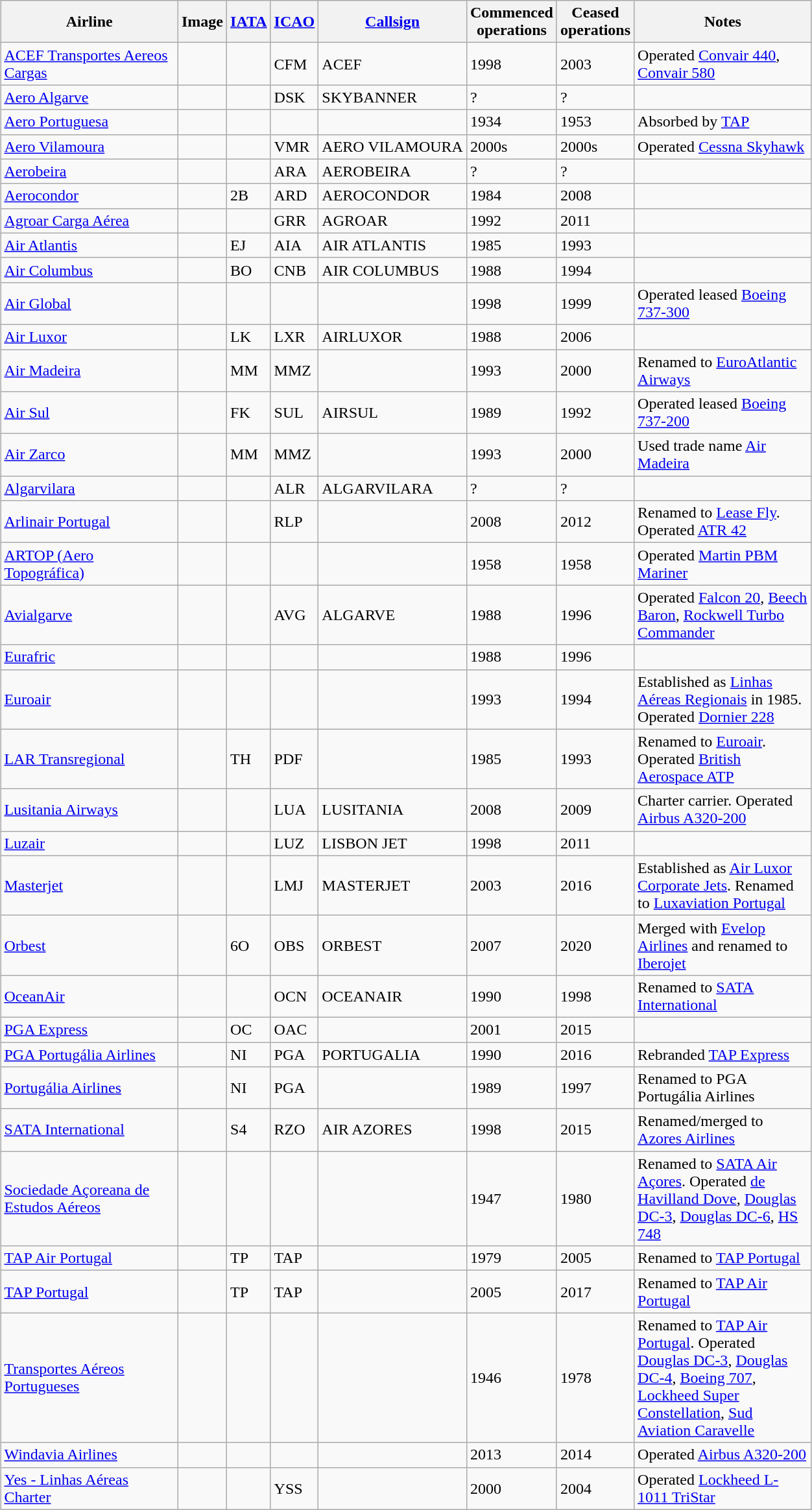<table class="wikitable sortable" style="border-collapse:collapse; margin:auto;" border="1" cellpadding="3">
<tr valign="middle">
<th style="width:175px;">Airline</th>
<th>Image</th>
<th><a href='#'>IATA</a></th>
<th><a href='#'>ICAO</a></th>
<th><a href='#'>Callsign</a></th>
<th>Commenced<br>operations</th>
<th>Ceased<br>operations</th>
<th style="width:175px;">Notes</th>
</tr>
<tr>
<td><a href='#'>ACEF Transportes Aereos Cargas</a></td>
<td></td>
<td></td>
<td>CFM</td>
<td>ACEF</td>
<td>1998</td>
<td>2003</td>
<td>Operated <a href='#'>Convair 440</a>, <a href='#'>Convair 580</a></td>
</tr>
<tr>
<td><a href='#'>Aero Algarve</a></td>
<td></td>
<td></td>
<td>DSK</td>
<td>SKYBANNER</td>
<td>?</td>
<td>?</td>
<td></td>
</tr>
<tr>
<td><a href='#'>Aero Portuguesa</a></td>
<td></td>
<td></td>
<td></td>
<td></td>
<td>1934</td>
<td>1953</td>
<td>Absorbed by <a href='#'>TAP</a></td>
</tr>
<tr>
<td><a href='#'>Aero Vilamoura</a></td>
<td></td>
<td></td>
<td>VMR</td>
<td>AERO VILAMOURA</td>
<td>2000s</td>
<td>2000s</td>
<td>Operated <a href='#'>Cessna Skyhawk</a></td>
</tr>
<tr>
<td><a href='#'>Aerobeira</a></td>
<td></td>
<td></td>
<td>ARA</td>
<td>AEROBEIRA</td>
<td>?</td>
<td>?</td>
<td></td>
</tr>
<tr>
<td><a href='#'>Aerocondor</a></td>
<td></td>
<td>2B</td>
<td>ARD</td>
<td>AEROCONDOR</td>
<td>1984</td>
<td>2008</td>
<td></td>
</tr>
<tr>
<td><a href='#'>Agroar Carga Aérea</a></td>
<td></td>
<td></td>
<td>GRR</td>
<td>AGROAR</td>
<td>1992</td>
<td>2011</td>
<td></td>
</tr>
<tr>
<td><a href='#'>Air Atlantis</a></td>
<td></td>
<td>EJ</td>
<td>AIA</td>
<td>AIR ATLANTIS</td>
<td>1985</td>
<td>1993</td>
<td></td>
</tr>
<tr>
<td><a href='#'>Air Columbus</a></td>
<td></td>
<td>BO</td>
<td>CNB</td>
<td>AIR COLUMBUS</td>
<td>1988</td>
<td>1994</td>
<td></td>
</tr>
<tr>
<td><a href='#'>Air Global</a></td>
<td></td>
<td></td>
<td></td>
<td></td>
<td>1998</td>
<td>1999</td>
<td>Operated leased <a href='#'>Boeing 737-300</a></td>
</tr>
<tr>
<td><a href='#'>Air Luxor</a></td>
<td></td>
<td>LK</td>
<td>LXR</td>
<td>AIRLUXOR</td>
<td>1988</td>
<td>2006</td>
<td></td>
</tr>
<tr>
<td><a href='#'>Air Madeira</a></td>
<td></td>
<td>MM</td>
<td>MMZ</td>
<td></td>
<td>1993</td>
<td>2000</td>
<td>Renamed to <a href='#'>EuroAtlantic Airways</a></td>
</tr>
<tr>
<td><a href='#'>Air Sul</a></td>
<td></td>
<td>FK</td>
<td>SUL</td>
<td>AIRSUL</td>
<td>1989</td>
<td>1992</td>
<td>Operated leased <a href='#'>Boeing 737-200</a></td>
</tr>
<tr>
<td><a href='#'>Air Zarco</a></td>
<td></td>
<td>MM</td>
<td>MMZ</td>
<td></td>
<td>1993</td>
<td>2000</td>
<td>Used trade name <a href='#'>Air Madeira</a></td>
</tr>
<tr>
<td><a href='#'>Algarvilara</a></td>
<td></td>
<td></td>
<td>ALR</td>
<td>ALGARVILARA</td>
<td>?</td>
<td>?</td>
<td></td>
</tr>
<tr>
<td><a href='#'>Arlinair Portugal</a></td>
<td></td>
<td></td>
<td>RLP</td>
<td></td>
<td>2008</td>
<td>2012</td>
<td>Renamed to <a href='#'>Lease Fly</a>. Operated <a href='#'>ATR 42</a></td>
</tr>
<tr>
<td><a href='#'>ARTOP (Aero Topográfica)</a></td>
<td></td>
<td></td>
<td></td>
<td></td>
<td>1958</td>
<td>1958</td>
<td>Operated <a href='#'>Martin PBM Mariner</a></td>
</tr>
<tr>
<td><a href='#'>Avialgarve</a></td>
<td></td>
<td></td>
<td>AVG</td>
<td>ALGARVE</td>
<td>1988</td>
<td>1996</td>
<td>Operated <a href='#'>Falcon 20</a>, <a href='#'>Beech Baron</a>, <a href='#'>Rockwell Turbo Commander</a></td>
</tr>
<tr>
<td><a href='#'>Eurafric</a></td>
<td></td>
<td></td>
<td></td>
<td></td>
<td>1988</td>
<td>1996</td>
<td></td>
</tr>
<tr>
<td><a href='#'>Euroair</a></td>
<td></td>
<td></td>
<td></td>
<td></td>
<td>1993</td>
<td>1994</td>
<td>Established as <a href='#'>Linhas Aéreas Regionais</a> in 1985. Operated <a href='#'>Dornier 228</a></td>
</tr>
<tr>
<td><a href='#'>LAR Transregional</a></td>
<td></td>
<td>TH</td>
<td>PDF</td>
<td></td>
<td>1985</td>
<td>1993</td>
<td>Renamed to <a href='#'>Euroair</a>. Operated <a href='#'>British Aerospace ATP</a></td>
</tr>
<tr>
<td><a href='#'>Lusitania Airways</a></td>
<td></td>
<td></td>
<td>LUA</td>
<td>LUSITANIA</td>
<td>2008</td>
<td>2009</td>
<td>Charter carrier. Operated <a href='#'>Airbus A320-200</a></td>
</tr>
<tr>
<td><a href='#'>Luzair</a></td>
<td></td>
<td></td>
<td>LUZ</td>
<td>LISBON JET</td>
<td>1998</td>
<td>2011</td>
<td></td>
</tr>
<tr>
<td><a href='#'>Masterjet</a></td>
<td></td>
<td></td>
<td>LMJ</td>
<td>MASTERJET</td>
<td>2003</td>
<td>2016</td>
<td>Established as <a href='#'>Air Luxor Corporate Jets</a>. Renamed to <a href='#'>Luxaviation Portugal</a></td>
</tr>
<tr>
<td><a href='#'>Orbest</a></td>
<td></td>
<td>6O</td>
<td>OBS</td>
<td>ORBEST</td>
<td>2007</td>
<td>2020</td>
<td>Merged with <a href='#'>Evelop Airlines</a> and renamed to <a href='#'>Iberojet</a></td>
</tr>
<tr>
<td><a href='#'>OceanAir</a></td>
<td></td>
<td></td>
<td>OCN</td>
<td>OCEANAIR</td>
<td>1990</td>
<td>1998</td>
<td>Renamed to <a href='#'>SATA International</a></td>
</tr>
<tr>
<td><a href='#'>PGA Express</a></td>
<td></td>
<td>OC</td>
<td>OAC</td>
<td></td>
<td>2001</td>
<td>2015</td>
<td></td>
</tr>
<tr>
<td><a href='#'>PGA Portugália Airlines</a></td>
<td></td>
<td>NI</td>
<td>PGA</td>
<td>PORTUGALIA</td>
<td>1990</td>
<td>2016</td>
<td>Rebranded <a href='#'>TAP Express</a></td>
</tr>
<tr>
<td><a href='#'>Portugália Airlines</a></td>
<td></td>
<td>NI</td>
<td>PGA</td>
<td></td>
<td>1989</td>
<td>1997</td>
<td>Renamed to PGA Portugália Airlines</td>
</tr>
<tr>
<td><a href='#'>SATA International</a></td>
<td></td>
<td>S4</td>
<td>RZO</td>
<td>AIR AZORES</td>
<td>1998</td>
<td>2015</td>
<td>Renamed/merged to <a href='#'>Azores Airlines</a></td>
</tr>
<tr>
<td><a href='#'>Sociedade Açoreana de Estudos Aéreos</a></td>
<td></td>
<td></td>
<td></td>
<td></td>
<td>1947</td>
<td>1980</td>
<td>Renamed to <a href='#'>SATA Air Açores</a>. Operated <a href='#'>de Havilland Dove</a>, <a href='#'>Douglas DC-3</a>, <a href='#'>Douglas DC-6</a>, <a href='#'>HS 748</a></td>
</tr>
<tr>
<td><a href='#'>TAP Air Portugal</a></td>
<td></td>
<td>TP</td>
<td>TAP</td>
<td></td>
<td>1979</td>
<td>2005</td>
<td>Renamed to <a href='#'>TAP Portugal</a></td>
</tr>
<tr>
<td><a href='#'>TAP Portugal</a></td>
<td></td>
<td>TP</td>
<td>TAP</td>
<td></td>
<td>2005</td>
<td>2017</td>
<td>Renamed to <a href='#'>TAP Air Portugal</a></td>
</tr>
<tr>
<td><a href='#'>Transportes Aéreos Portugueses</a></td>
<td></td>
<td></td>
<td></td>
<td></td>
<td>1946</td>
<td>1978</td>
<td>Renamed to <a href='#'>TAP Air Portugal</a>. Operated  <a href='#'>Douglas DC-3</a>, <a href='#'>Douglas DC-4</a>, <a href='#'>Boeing 707</a>, <a href='#'>Lockheed Super Constellation</a>, <a href='#'>Sud Aviation Caravelle</a></td>
</tr>
<tr>
<td><a href='#'>Windavia Airlines</a></td>
<td></td>
<td></td>
<td></td>
<td></td>
<td>2013</td>
<td>2014</td>
<td>Operated <a href='#'>Airbus A320-200</a></td>
</tr>
<tr>
<td><a href='#'>Yes - Linhas Aéreas Charter</a></td>
<td></td>
<td></td>
<td>YSS</td>
<td></td>
<td>2000</td>
<td>2004</td>
<td>Operated <a href='#'>Lockheed L-1011 TriStar</a></td>
</tr>
</table>
